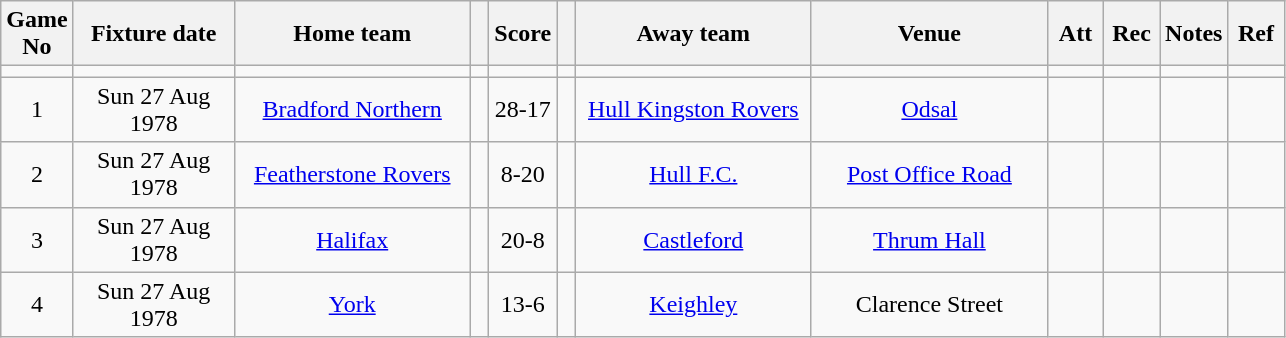<table class="wikitable" style="text-align:center;">
<tr>
<th width=20 abbr="No">Game No</th>
<th width=100 abbr="Date">Fixture date</th>
<th width=150 abbr="Home team">Home team</th>
<th width=5 abbr="space"></th>
<th width=20 abbr="Score">Score</th>
<th width=5 abbr="space"></th>
<th width=150 abbr="Away team">Away team</th>
<th width=150 abbr="Venue">Venue</th>
<th width=30 abbr="Att">Att</th>
<th width=30 abbr="Rec">Rec</th>
<th width=20 abbr="Notes">Notes</th>
<th width=30 abbr="Ref">Ref</th>
</tr>
<tr>
<td></td>
<td></td>
<td></td>
<td></td>
<td></td>
<td></td>
<td></td>
<td></td>
<td></td>
<td></td>
<td></td>
</tr>
<tr>
<td>1</td>
<td>Sun 27 Aug 1978</td>
<td><a href='#'>Bradford Northern</a></td>
<td></td>
<td>28-17</td>
<td></td>
<td><a href='#'>Hull Kingston Rovers</a></td>
<td><a href='#'>Odsal</a></td>
<td></td>
<td></td>
<td></td>
<td></td>
</tr>
<tr>
<td>2</td>
<td>Sun 27 Aug 1978</td>
<td><a href='#'>Featherstone Rovers</a></td>
<td></td>
<td>8-20</td>
<td></td>
<td><a href='#'>Hull F.C.</a></td>
<td><a href='#'>Post Office Road</a></td>
<td></td>
<td></td>
<td></td>
<td></td>
</tr>
<tr>
<td>3</td>
<td>Sun 27 Aug 1978</td>
<td><a href='#'>Halifax</a></td>
<td></td>
<td>20-8</td>
<td></td>
<td><a href='#'>Castleford</a></td>
<td><a href='#'>Thrum Hall</a></td>
<td></td>
<td></td>
<td></td>
<td></td>
</tr>
<tr>
<td>4</td>
<td>Sun 27 Aug 1978</td>
<td><a href='#'>York</a></td>
<td></td>
<td>13-6</td>
<td></td>
<td><a href='#'>Keighley</a></td>
<td>Clarence Street</td>
<td></td>
<td></td>
<td></td>
<td></td>
</tr>
</table>
